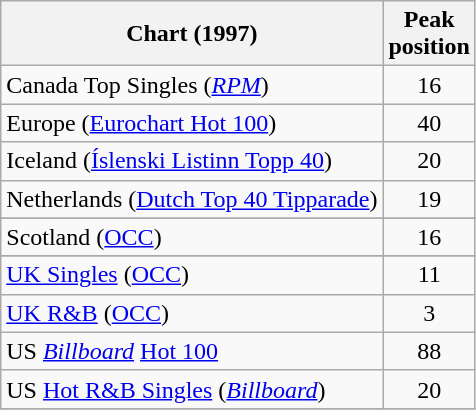<table class="wikitable sortable">
<tr>
<th>Chart (1997)</th>
<th>Peak<br>position</th>
</tr>
<tr>
<td>Canada Top Singles (<a href='#'><em>RPM</em></a>)</td>
<td align="center">16</td>
</tr>
<tr>
<td>Europe (<a href='#'>Eurochart Hot 100</a>)</td>
<td align="center">40</td>
</tr>
<tr>
<td>Iceland (<a href='#'>Íslenski Listinn Topp 40</a>)</td>
<td align="center">20</td>
</tr>
<tr>
<td>Netherlands (<a href='#'>Dutch Top 40 Tipparade</a>)</td>
<td align="center">19</td>
</tr>
<tr>
</tr>
<tr>
<td>Scotland (<a href='#'>OCC</a>)</td>
<td align="center">16</td>
</tr>
<tr>
</tr>
<tr>
</tr>
<tr>
<td><a href='#'>UK Singles</a> (<a href='#'>OCC</a>)</td>
<td align="center">11</td>
</tr>
<tr>
<td><a href='#'>UK R&B</a> (<a href='#'>OCC</a>)</td>
<td align="center">3</td>
</tr>
<tr>
<td>US <em><a href='#'>Billboard</a></em> <a href='#'>Hot 100</a></td>
<td align="center">88</td>
</tr>
<tr>
<td>US <a href='#'>Hot R&B Singles</a> (<em><a href='#'>Billboard</a></em>)</td>
<td align="center">20</td>
</tr>
<tr>
</tr>
</table>
